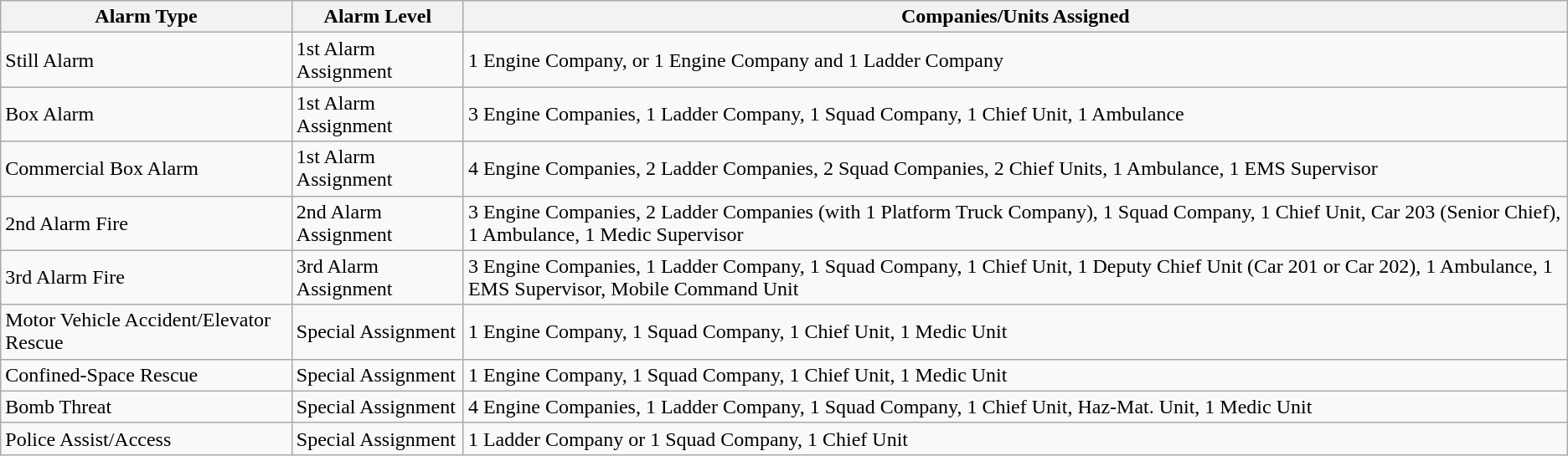<table class=wikitable>
<tr valign=bottom>
<th>Alarm Type</th>
<th>Alarm Level</th>
<th>Companies/Units Assigned</th>
</tr>
<tr>
<td>Still Alarm</td>
<td>1st Alarm Assignment</td>
<td>1 Engine Company, or 1 Engine Company and 1 Ladder Company</td>
</tr>
<tr>
<td>Box Alarm</td>
<td>1st Alarm Assignment</td>
<td>3 Engine Companies, 1 Ladder Company, 1 Squad Company, 1 Chief Unit, 1 Ambulance</td>
</tr>
<tr>
<td>Commercial Box Alarm</td>
<td>1st Alarm Assignment</td>
<td>4 Engine Companies, 2 Ladder Companies, 2 Squad Companies, 2 Chief Units, 1 Ambulance, 1 EMS Supervisor</td>
</tr>
<tr>
<td>2nd Alarm Fire</td>
<td>2nd Alarm Assignment</td>
<td>3 Engine Companies, 2 Ladder Companies (with 1 Platform Truck Company), 1 Squad Company, 1 Chief Unit, Car 203 (Senior Chief), 1 Ambulance, 1 Medic Supervisor</td>
</tr>
<tr>
<td>3rd Alarm Fire</td>
<td>3rd Alarm Assignment</td>
<td>3 Engine Companies, 1 Ladder Company, 1 Squad Company, 1 Chief Unit, 1 Deputy Chief Unit (Car 201 or Car 202), 1 Ambulance, 1 EMS Supervisor, Mobile Command Unit</td>
</tr>
<tr>
<td>Motor Vehicle Accident/Elevator Rescue</td>
<td>Special Assignment</td>
<td>1 Engine Company, 1 Squad Company, 1 Chief Unit, 1 Medic Unit</td>
</tr>
<tr>
<td>Confined-Space Rescue</td>
<td>Special Assignment</td>
<td>1 Engine Company, 1 Squad Company, 1 Chief Unit, 1 Medic Unit</td>
</tr>
<tr>
<td>Bomb Threat</td>
<td>Special Assignment</td>
<td>4 Engine Companies, 1 Ladder Company, 1 Squad Company, 1 Chief Unit, Haz-Mat. Unit, 1 Medic Unit</td>
</tr>
<tr>
<td>Police Assist/Access</td>
<td>Special Assignment</td>
<td>1 Ladder Company or 1 Squad Company, 1 Chief Unit</td>
</tr>
</table>
